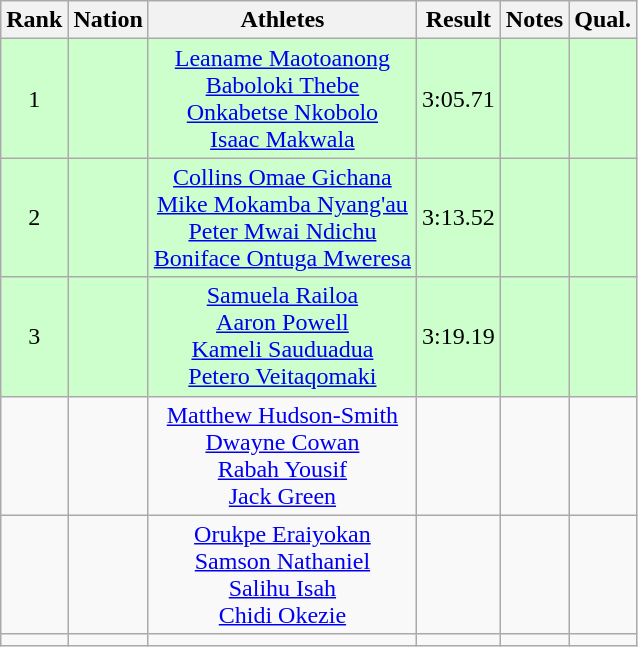<table class="wikitable sortable" style="text-align:center">
<tr>
<th>Rank</th>
<th>Nation</th>
<th>Athletes</th>
<th>Result</th>
<th>Notes</th>
<th>Qual.</th>
</tr>
<tr bgcolor=ccffcc>
<td>1</td>
<td align="left"></td>
<td><a href='#'>Leaname Maotoanong</a><br><a href='#'>Baboloki Thebe</a><br><a href='#'>Onkabetse Nkobolo</a><br><a href='#'>Isaac Makwala</a></td>
<td>3:05.71</td>
<td></td>
<td></td>
</tr>
<tr bgcolor=ccffcc>
<td>2</td>
<td align="left"></td>
<td><a href='#'>Collins Omae Gichana</a><br><a href='#'>Mike Mokamba Nyang'au</a><br><a href='#'>Peter Mwai Ndichu</a><br><a href='#'>Boniface Ontuga Mweresa</a></td>
<td>3:13.52</td>
<td></td>
<td></td>
</tr>
<tr bgcolor=ccffcc>
<td>3</td>
<td align="left"></td>
<td><a href='#'>Samuela Railoa</a><br><a href='#'>Aaron Powell</a><br><a href='#'>Kameli Sauduadua</a><br><a href='#'>Petero Veitaqomaki</a></td>
<td>3:19.19</td>
<td></td>
<td></td>
</tr>
<tr>
<td></td>
<td align="left"></td>
<td><a href='#'>Matthew Hudson-Smith</a><br><a href='#'>Dwayne Cowan</a><br><a href='#'>Rabah Yousif</a><br><a href='#'>Jack Green</a></td>
<td></td>
<td></td>
<td></td>
</tr>
<tr>
<td></td>
<td align="left"></td>
<td><a href='#'>Orukpe Eraiyokan</a><br><a href='#'>Samson Nathaniel</a><br><a href='#'>Salihu Isah</a><br><a href='#'>Chidi Okezie</a></td>
<td></td>
<td></td>
<td></td>
</tr>
<tr>
<td></td>
<td align="left"></td>
<td></td>
<td></td>
<td></td>
<td></td>
</tr>
</table>
